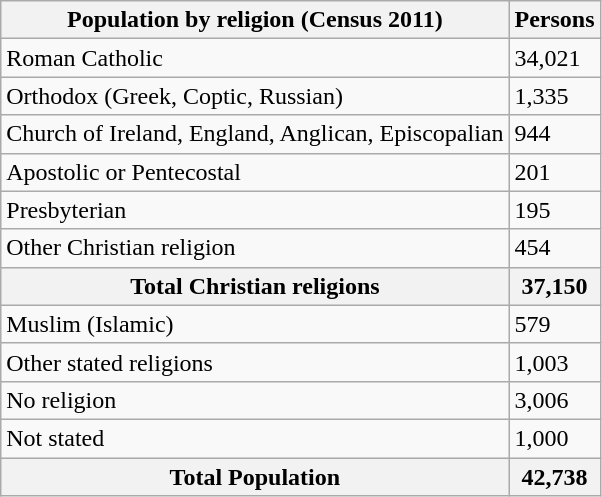<table class="wikitable" style="margin:0;">
<tr>
<th>Population by religion (Census 2011)</th>
<th>Persons</th>
</tr>
<tr>
<td>Roman Catholic</td>
<td>34,021</td>
</tr>
<tr>
<td>Orthodox (Greek, Coptic, Russian)</td>
<td>1,335</td>
</tr>
<tr>
<td>Church of Ireland, England, Anglican, Episcopalian</td>
<td>944</td>
</tr>
<tr>
<td>Apostolic or Pentecostal</td>
<td>201</td>
</tr>
<tr>
<td>Presbyterian</td>
<td>195</td>
</tr>
<tr>
<td>Other Christian religion</td>
<td>454</td>
</tr>
<tr>
<th>Total Christian religions</th>
<th>37,150</th>
</tr>
<tr>
<td>Muslim (Islamic)</td>
<td>579</td>
</tr>
<tr>
<td>Other stated religions</td>
<td>1,003</td>
</tr>
<tr>
<td>No religion</td>
<td>3,006</td>
</tr>
<tr>
<td>Not stated</td>
<td>1,000</td>
</tr>
<tr>
<th>Total Population</th>
<th>42,738</th>
</tr>
</table>
